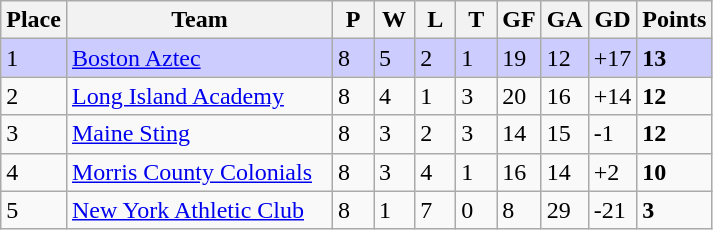<table class="wikitable">
<tr>
<th>Place</th>
<th width="170">Team</th>
<th width="20">P</th>
<th width="20">W</th>
<th width="20">L</th>
<th width="20">T</th>
<th width="20">GF</th>
<th width="20">GA</th>
<th width="25">GD</th>
<th>Points</th>
</tr>
<tr bgcolor=#ccccff>
<td>1</td>
<td><a href='#'>Boston Aztec</a></td>
<td>8</td>
<td>5</td>
<td>2</td>
<td>1</td>
<td>19</td>
<td>12</td>
<td>+17</td>
<td><strong>13</strong></td>
</tr>
<tr>
<td>2</td>
<td><a href='#'>Long Island Academy</a></td>
<td>8</td>
<td>4</td>
<td>1</td>
<td>3</td>
<td>20</td>
<td>16</td>
<td>+14</td>
<td><strong>12</strong></td>
</tr>
<tr>
<td>3</td>
<td><a href='#'>Maine Sting</a></td>
<td>8</td>
<td>3</td>
<td>2</td>
<td>3</td>
<td>14</td>
<td>15</td>
<td>-1</td>
<td><strong>12</strong></td>
</tr>
<tr>
<td>4</td>
<td><a href='#'>Morris County Colonials</a></td>
<td>8</td>
<td>3</td>
<td>4</td>
<td>1</td>
<td>16</td>
<td>14</td>
<td>+2</td>
<td><strong>10</strong></td>
</tr>
<tr>
<td>5</td>
<td><a href='#'>New York Athletic Club</a></td>
<td>8</td>
<td>1</td>
<td>7</td>
<td>0</td>
<td>8</td>
<td>29</td>
<td>-21</td>
<td><strong>3</strong></td>
</tr>
</table>
